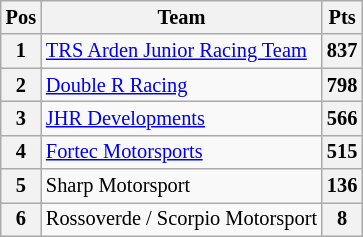<table class="wikitable" style="font-size: 85%">
<tr>
<th>Pos</th>
<th>Team</th>
<th>Pts</th>
</tr>
<tr>
<th>1</th>
<td><a href='#'>TRS Arden Junior Racing Team</a></td>
<th>837</th>
</tr>
<tr>
<th>2</th>
<td><a href='#'>Double R Racing</a></td>
<th>798</th>
</tr>
<tr>
<th>3</th>
<td><a href='#'>JHR Developments</a></td>
<th>566</th>
</tr>
<tr>
<th>4</th>
<td><a href='#'>Fortec Motorsports</a></td>
<th>515</th>
</tr>
<tr>
<th>5</th>
<td>Sharp Motorsport</td>
<th>136</th>
</tr>
<tr>
<th>6</th>
<td>Rossoverde / Scorpio Motorsport</td>
<th>8</th>
</tr>
</table>
